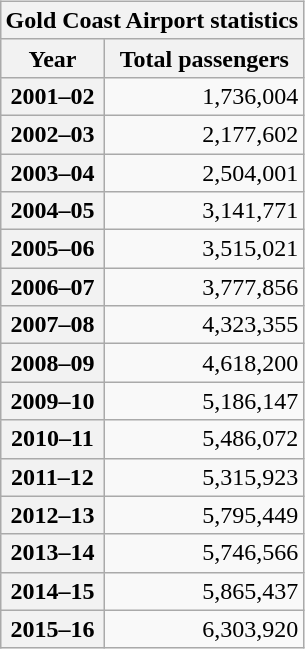<table class="wikitable" style="float:right; clear: right; margin:7px; text-size:100%; text-align:right">
<tr>
<th style="text-align:center;" colspan=2>Gold Coast Airport statistics</th>
</tr>
<tr>
<th>Year</th>
<th>Total passengers</th>
</tr>
<tr>
<th>2001–02</th>
<td>1,736,004</td>
</tr>
<tr>
<th>2002–03</th>
<td>2,177,602</td>
</tr>
<tr>
<th>2003–04</th>
<td>2,504,001</td>
</tr>
<tr>
<th>2004–05</th>
<td>3,141,771</td>
</tr>
<tr>
<th>2005–06</th>
<td>3,515,021</td>
</tr>
<tr>
<th>2006–07</th>
<td>3,777,856</td>
</tr>
<tr>
<th>2007–08</th>
<td>4,323,355</td>
</tr>
<tr>
<th>2008–09</th>
<td>4,618,200</td>
</tr>
<tr>
<th>2009–10</th>
<td>5,186,147</td>
</tr>
<tr>
<th>2010–11</th>
<td>5,486,072</td>
</tr>
<tr>
<th>2011–12</th>
<td>5,315,923</td>
</tr>
<tr>
<th>2012–13</th>
<td>5,795,449</td>
</tr>
<tr>
<th>2013–14</th>
<td>5,746,566</td>
</tr>
<tr>
<th>2014–15</th>
<td>5,865,437</td>
</tr>
<tr>
<th>2015–16</th>
<td>6,303,920</td>
</tr>
</table>
